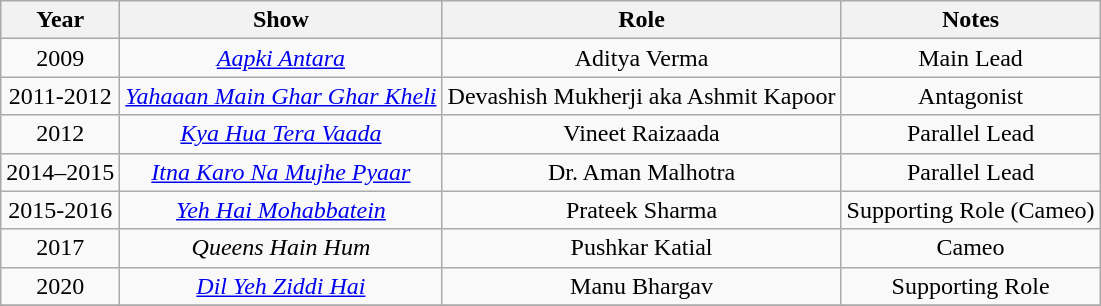<table class="wikitable" style="text-align:center">
<tr>
<th>Year</th>
<th>Show</th>
<th>Role</th>
<th>Notes</th>
</tr>
<tr>
<td>2009</td>
<td><em><a href='#'>Aapki Antara</a></em></td>
<td>Aditya Verma</td>
<td>Main Lead</td>
</tr>
<tr>
<td>2011-2012</td>
<td><em><a href='#'>Yahaaan Main Ghar Ghar Kheli</a></em></td>
<td>Devashish Mukherji aka Ashmit Kapoor</td>
<td>Antagonist</td>
</tr>
<tr>
<td>2012</td>
<td><em><a href='#'>Kya Hua Tera Vaada</a></em></td>
<td>Vineet Raizaada</td>
<td>Parallel Lead</td>
</tr>
<tr>
<td>2014–2015</td>
<td><em><a href='#'>Itna Karo Na Mujhe Pyaar</a></em></td>
<td>Dr. Aman Malhotra</td>
<td>Parallel Lead</td>
</tr>
<tr>
<td>2015-2016</td>
<td><em><a href='#'>Yeh Hai Mohabbatein</a></em></td>
<td>Prateek Sharma</td>
<td>Supporting Role (Cameo)</td>
</tr>
<tr>
<td>2017</td>
<td><em>Queens Hain Hum</em></td>
<td>Pushkar Katial</td>
<td>Cameo</td>
</tr>
<tr>
<td>2020</td>
<td><em><a href='#'>Dil Yeh Ziddi Hai</a></em></td>
<td>Manu Bhargav</td>
<td>Supporting Role</td>
</tr>
<tr>
</tr>
</table>
